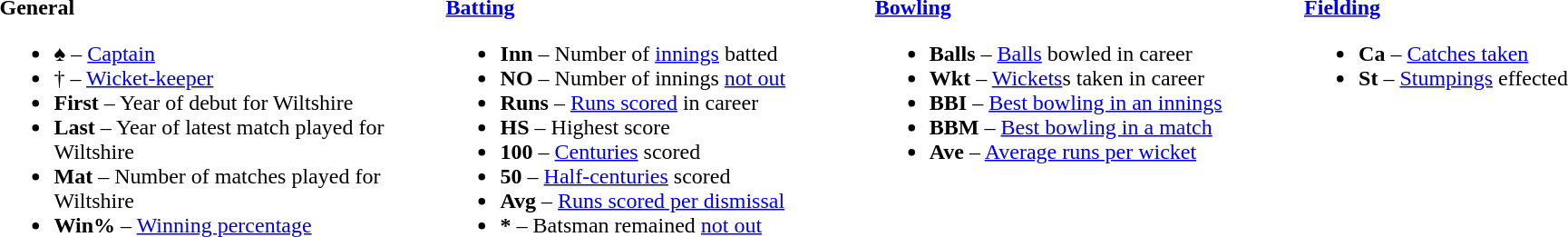<table>
<tr>
<td valign="top" style="width:26%"><br><strong>General</strong><ul><li>♠ – <a href='#'>Captain</a></li><li>† – <a href='#'>Wicket-keeper</a></li><li><strong>First</strong> – Year of debut for Wiltshire</li><li><strong>Last</strong> – Year of latest match played for Wiltshire</li><li><strong>Mat</strong> – Number of matches played for Wiltshire</li><li><strong>Win%</strong> – <a href='#'>Winning percentage</a></li></ul></td>
<td valign="top" style="width:25%"><br><strong><a href='#'>Batting</a></strong><ul><li><strong>Inn</strong> – Number of <a href='#'>innings</a> batted</li><li><strong>NO</strong> – Number of innings <a href='#'>not out</a></li><li><strong>Runs</strong> – <a href='#'>Runs scored</a> in career</li><li><strong>HS</strong> – Highest score</li><li><strong>100</strong> – <a href='#'>Centuries</a> scored</li><li><strong>50</strong> – <a href='#'>Half-centuries</a> scored</li><li><strong>Avg</strong> – <a href='#'>Runs scored per dismissal</a></li><li><strong>*</strong> – Batsman remained <a href='#'>not out</a></li></ul></td>
<td valign="top" style="width:25%"><br><strong><a href='#'>Bowling</a></strong><ul><li><strong>Balls</strong> – <a href='#'>Balls</a> bowled in career</li><li><strong>Wkt</strong> – <a href='#'>Wickets</a>s taken in career</li><li><strong>BBI</strong> – <a href='#'>Best bowling in an innings</a></li><li><strong>BBM</strong> – <a href='#'>Best bowling in a match</a></li><li><strong>Ave</strong> – <a href='#'>Average runs per wicket</a></li></ul></td>
<td valign="top" style="width:24%"><br><strong><a href='#'>Fielding</a></strong><ul><li><strong>Ca</strong> – <a href='#'>Catches taken</a></li><li><strong>St</strong> – <a href='#'>Stumpings</a> effected</li></ul></td>
</tr>
</table>
